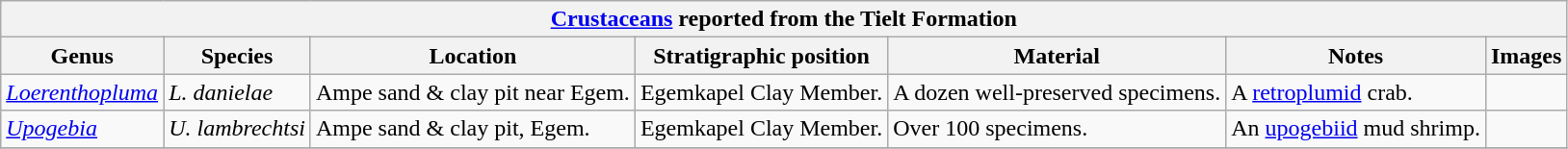<table class="wikitable" align="center">
<tr>
<th colspan="7" align="center"><strong><a href='#'>Crustaceans</a> reported from the Tielt Formation</strong></th>
</tr>
<tr>
<th>Genus</th>
<th>Species</th>
<th>Location</th>
<th><strong>Stratigraphic position</strong></th>
<th><strong>Material</strong></th>
<th>Notes</th>
<th>Images</th>
</tr>
<tr>
<td><em><a href='#'>Loerenthopluma</a></em></td>
<td><em>L. danielae</em></td>
<td>Ampe sand & clay pit near Egem.</td>
<td>Egemkapel Clay Member.</td>
<td>A dozen well-preserved specimens.</td>
<td>A <a href='#'>retroplumid</a> crab.</td>
<td></td>
</tr>
<tr>
<td><em><a href='#'>Upogebia</a></em></td>
<td><em>U. lambrechtsi</em></td>
<td>Ampe sand & clay pit, Egem.</td>
<td>Egemkapel Clay Member.</td>
<td>Over 100 specimens.</td>
<td>An <a href='#'>upogebiid</a> mud shrimp.</td>
<td></td>
</tr>
<tr>
</tr>
</table>
